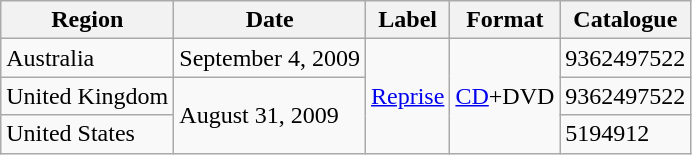<table class="wikitable">
<tr>
<th>Region</th>
<th>Date</th>
<th>Label</th>
<th>Format</th>
<th>Catalogue</th>
</tr>
<tr>
<td>Australia</td>
<td>September 4, 2009</td>
<td rowspan="3"><a href='#'>Reprise</a></td>
<td rowspan="3"><a href='#'>CD</a>+DVD</td>
<td>9362497522</td>
</tr>
<tr>
<td>United Kingdom</td>
<td rowspan="2">August 31, 2009</td>
<td>9362497522</td>
</tr>
<tr>
<td>United States</td>
<td>5194912</td>
</tr>
</table>
